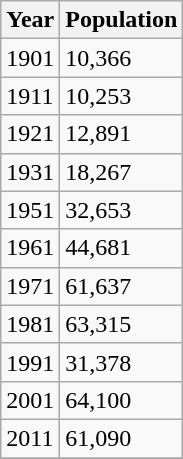<table class="wikitable">
<tr>
<th>Year</th>
<th>Population</th>
</tr>
<tr>
<td>1901</td>
<td>10,366</td>
</tr>
<tr>
<td>1911</td>
<td>10,253</td>
</tr>
<tr>
<td>1921</td>
<td>12,891</td>
</tr>
<tr>
<td>1931</td>
<td>18,267</td>
</tr>
<tr>
<td>1951</td>
<td>32,653</td>
</tr>
<tr>
<td>1961</td>
<td>44,681</td>
</tr>
<tr>
<td>1971</td>
<td>61,637</td>
</tr>
<tr>
<td>1981</td>
<td>63,315</td>
</tr>
<tr>
<td>1991</td>
<td>31,378</td>
</tr>
<tr>
<td>2001</td>
<td>64,100</td>
</tr>
<tr>
<td>2011</td>
<td>61,090</td>
</tr>
<tr>
</tr>
</table>
